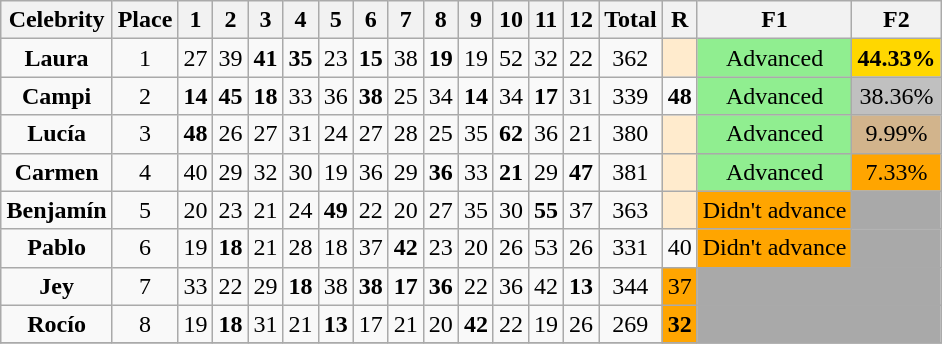<table class="wikitable sortable"  style="margin:auto; text-align:center; white-space:nowrap; width:20%;">
<tr>
<th>Celebrity</th>
<th>Place</th>
<th>1</th>
<th>2</th>
<th>3</th>
<th>4</th>
<th>5</th>
<th>6</th>
<th>7</th>
<th>8</th>
<th>9</th>
<th>10</th>
<th>11</th>
<th>12</th>
<th>Total</th>
<th>R</th>
<th>F1</th>
<th>F2</th>
</tr>
<tr>
<td><strong>Laura</strong></td>
<td>1</td>
<td>27</td>
<td>39</td>
<td><span><strong>41</strong></span></td>
<td><span><strong>35</strong></span></td>
<td>23</td>
<td><span><strong>15</strong></span></td>
<td>38</td>
<td><span><strong>19</strong></span></td>
<td>19</td>
<td>52</td>
<td>32</td>
<td>22</td>
<td>362</td>
<td style="background:#FFEBCD;"></td>
<td bgcolor=lightgreen>Advanced</td>
<td bgcolor=gold><span><strong>44.33%</strong></span></td>
</tr>
<tr>
<td><strong>Campi</strong></td>
<td>2</td>
<td><span><strong>14</strong></span></td>
<td><span><strong>45</strong></span></td>
<td><span><strong>18</strong></span></td>
<td>33</td>
<td>36</td>
<td><span><strong>38</strong></span></td>
<td>25</td>
<td>34</td>
<td><span><strong>14</strong></span></td>
<td>34</td>
<td><span><strong>17</strong></span></td>
<td>31</td>
<td>339</td>
<td><span><strong>48</strong></span></td>
<td bgcolor=lightgreen>Advanced</td>
<td bgcolor=silver>38.36%</td>
</tr>
<tr>
<td><strong>Lucía</strong></td>
<td>3</td>
<td><span><strong>48</strong></span></td>
<td>26</td>
<td>27</td>
<td>31</td>
<td>24</td>
<td>27</td>
<td>28</td>
<td>25</td>
<td>35</td>
<td><span><strong>62</strong></span></td>
<td>36</td>
<td>21</td>
<td>380</td>
<td style="background:#FFEBCD;"></td>
<td bgcolor=lightgreen>Advanced</td>
<td bgcolor=tan>9.99%</td>
</tr>
<tr>
<td><strong>Carmen</strong></td>
<td>4</td>
<td>40</td>
<td>29</td>
<td>32</td>
<td>30</td>
<td>19</td>
<td>36</td>
<td>29</td>
<td><span><strong>36</strong></span></td>
<td>33</td>
<td><span><strong>21</strong></span></td>
<td>29</td>
<td><span><strong>47</strong></span></td>
<td>381</td>
<td style="background:#FFEBCD;"></td>
<td bgcolor=lightgreen>Advanced</td>
<td bgcolor=orange>7.33%</td>
</tr>
<tr>
<td><strong>Benjamín</strong></td>
<td>5</td>
<td>20</td>
<td>23</td>
<td>21</td>
<td>24</td>
<td><span><strong>49</strong></span></td>
<td>22</td>
<td>20</td>
<td>27</td>
<td>35</td>
<td>30</td>
<td><span><strong>55</strong></span></td>
<td>37</td>
<td>363</td>
<td style="background:#FFEBCD;"></td>
<td bgcolor=orange>Didn't advance</td>
<td style="background:darkgrey;"></td>
</tr>
<tr>
<td><strong>Pablo</strong></td>
<td>6</td>
<td>19</td>
<td><span><strong>18</strong></span></td>
<td>21</td>
<td>28</td>
<td>18</td>
<td>37</td>
<td><span><strong>42</strong></span></td>
<td>23</td>
<td>20</td>
<td>26</td>
<td>53</td>
<td>26</td>
<td>331</td>
<td>40</td>
<td bgcolor=orange>Didn't advance</td>
<td style="background:darkgrey;"></td>
</tr>
<tr>
<td><strong>Jey</strong></td>
<td>7</td>
<td>33</td>
<td>22</td>
<td>29</td>
<td><span><strong>18</strong></span></td>
<td>38</td>
<td><span><strong>38</strong></span></td>
<td><span><strong>17</strong></span></td>
<td><span><strong>36</strong></span></td>
<td>22</td>
<td>36</td>
<td>42</td>
<td><span><strong>13</strong></span></td>
<td>344</td>
<td bgcolor=orange>37</td>
<td style="background:darkgrey;" colspan=2></td>
</tr>
<tr>
<td><strong>Rocío</strong></td>
<td>8</td>
<td>19</td>
<td><span><strong>18</strong></span></td>
<td>31</td>
<td>21</td>
<td><span><strong>13</strong></span></td>
<td>17</td>
<td>21</td>
<td>20</td>
<td><span><strong>42</strong></span></td>
<td>22</td>
<td>19</td>
<td>26</td>
<td>269</td>
<td bgcolor=orange><span><strong>32</strong></span></td>
<td style="background:darkgrey;" colspan=2></td>
</tr>
<tr>
</tr>
</table>
